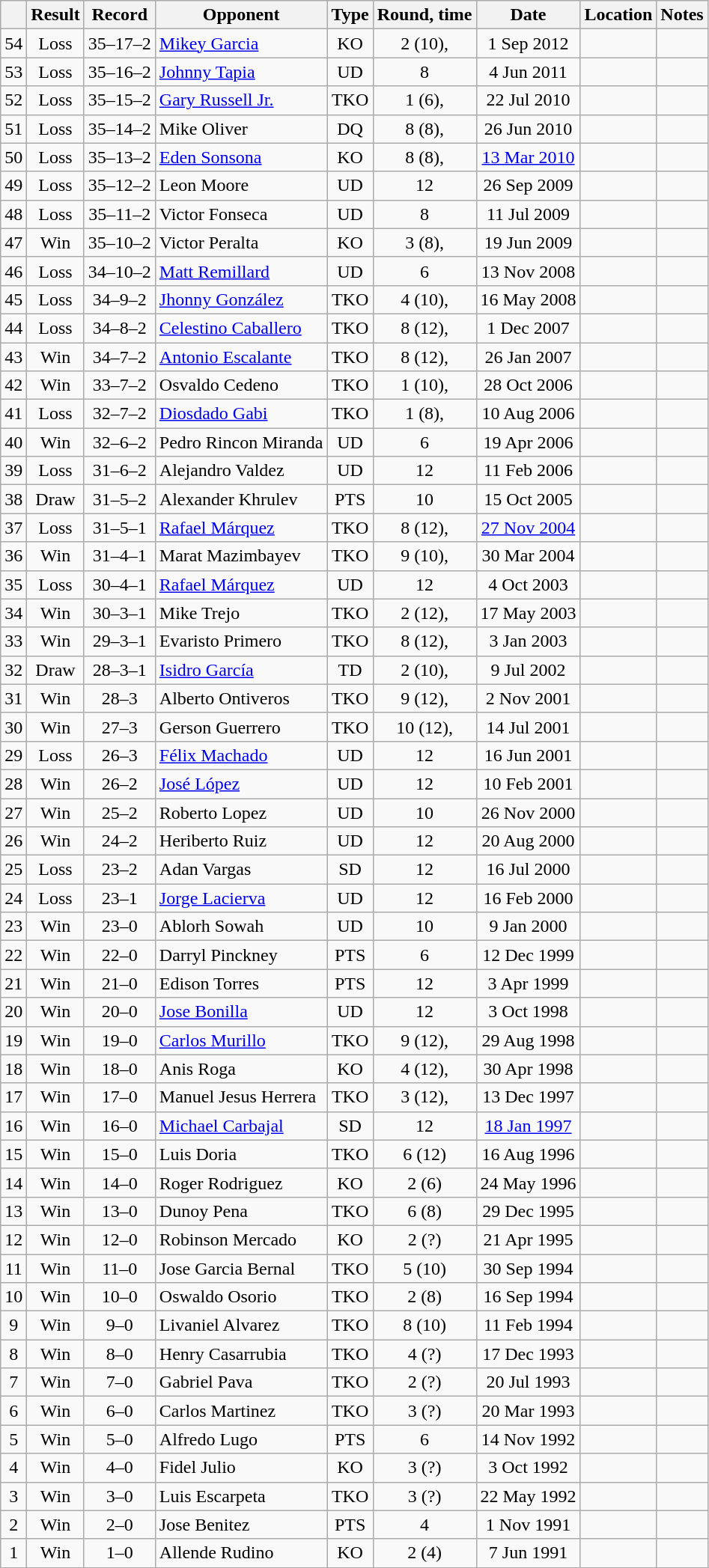<table class=wikitable style=text-align:center>
<tr>
<th></th>
<th>Result</th>
<th>Record</th>
<th>Opponent</th>
<th>Type</th>
<th>Round, time</th>
<th>Date</th>
<th>Location</th>
<th>Notes</th>
</tr>
<tr>
<td>54</td>
<td>Loss</td>
<td>35–17–2</td>
<td align=left><a href='#'>Mikey Garcia</a></td>
<td>KO</td>
<td>2 (10), </td>
<td>1 Sep 2012</td>
<td align=left></td>
<td align=left></td>
</tr>
<tr>
<td>53</td>
<td>Loss</td>
<td>35–16–2</td>
<td align=left><a href='#'>Johnny Tapia</a></td>
<td>UD</td>
<td>8</td>
<td>4 Jun 2011</td>
<td align=left></td>
<td align=left></td>
</tr>
<tr>
<td>52</td>
<td>Loss</td>
<td>35–15–2</td>
<td align=left><a href='#'>Gary Russell Jr.</a></td>
<td>TKO</td>
<td>1 (6), </td>
<td>22 Jul 2010</td>
<td align=left></td>
<td align=left></td>
</tr>
<tr>
<td>51</td>
<td>Loss</td>
<td>35–14–2</td>
<td align=left>Mike Oliver</td>
<td>DQ</td>
<td>8 (8), </td>
<td>26 Jun 2010</td>
<td align=left></td>
<td align=left></td>
</tr>
<tr>
<td>50</td>
<td>Loss</td>
<td>35–13–2</td>
<td align=left><a href='#'>Eden Sonsona</a></td>
<td>KO</td>
<td>8 (8), </td>
<td><a href='#'>13 Mar 2010</a></td>
<td align=left></td>
<td align=left></td>
</tr>
<tr>
<td>49</td>
<td>Loss</td>
<td>35–12–2</td>
<td align=left>Leon Moore</td>
<td>UD</td>
<td>12</td>
<td>26 Sep 2009</td>
<td align=left></td>
<td align=left></td>
</tr>
<tr>
<td>48</td>
<td>Loss</td>
<td>35–11–2</td>
<td align=left>Victor Fonseca</td>
<td>UD</td>
<td>8</td>
<td>11 Jul 2009</td>
<td align=left></td>
<td align=left></td>
</tr>
<tr>
<td>47</td>
<td>Win</td>
<td>35–10–2</td>
<td align=left>Victor Peralta</td>
<td>KO</td>
<td>3 (8), </td>
<td>19 Jun 2009</td>
<td align=left></td>
<td align=left></td>
</tr>
<tr>
<td>46</td>
<td>Loss</td>
<td>34–10–2</td>
<td align=left><a href='#'>Matt Remillard</a></td>
<td>UD</td>
<td>6</td>
<td>13 Nov 2008</td>
<td align=left></td>
<td align=left></td>
</tr>
<tr>
<td>45</td>
<td>Loss</td>
<td>34–9–2</td>
<td align=left><a href='#'>Jhonny González</a></td>
<td>TKO</td>
<td>4 (10), </td>
<td>16 May 2008</td>
<td align=left></td>
<td align=left></td>
</tr>
<tr>
<td>44</td>
<td>Loss</td>
<td>34–8–2</td>
<td align=left><a href='#'>Celestino Caballero</a></td>
<td>TKO</td>
<td>8 (12), </td>
<td>1 Dec 2007</td>
<td align=left></td>
<td align=left></td>
</tr>
<tr>
<td>43</td>
<td>Win</td>
<td>34–7–2</td>
<td align=left><a href='#'>Antonio Escalante</a></td>
<td>TKO</td>
<td>8 (12), </td>
<td>26 Jan 2007</td>
<td align=left></td>
<td align=left></td>
</tr>
<tr>
<td>42</td>
<td>Win</td>
<td>33–7–2</td>
<td align=left>Osvaldo Cedeno</td>
<td>TKO</td>
<td>1 (10), </td>
<td>28 Oct 2006</td>
<td align=left></td>
<td align=left></td>
</tr>
<tr>
<td>41</td>
<td>Loss</td>
<td>32–7–2</td>
<td align=left><a href='#'>Diosdado Gabi</a></td>
<td>TKO</td>
<td>1 (8), </td>
<td>10 Aug 2006</td>
<td align=left></td>
<td align=left></td>
</tr>
<tr>
<td>40</td>
<td>Win</td>
<td>32–6–2</td>
<td align=left>Pedro Rincon Miranda</td>
<td>UD</td>
<td>6</td>
<td>19 Apr 2006</td>
<td align=left></td>
<td align=left></td>
</tr>
<tr>
<td>39</td>
<td>Loss</td>
<td>31–6–2</td>
<td align=left>Alejandro Valdez</td>
<td>UD</td>
<td>12</td>
<td>11 Feb 2006</td>
<td align=left></td>
<td align=left></td>
</tr>
<tr>
<td>38</td>
<td>Draw</td>
<td>31–5–2</td>
<td align=left>Alexander Khrulev</td>
<td>PTS</td>
<td>10</td>
<td>15 Oct 2005</td>
<td align=left></td>
<td align=left></td>
</tr>
<tr>
<td>37</td>
<td>Loss</td>
<td>31–5–1</td>
<td align=left><a href='#'>Rafael Márquez</a></td>
<td>TKO</td>
<td>8 (12), </td>
<td><a href='#'>27 Nov 2004</a></td>
<td align=left></td>
<td align=left></td>
</tr>
<tr>
<td>36</td>
<td>Win</td>
<td>31–4–1</td>
<td align=left>Marat Mazimbayev</td>
<td>TKO</td>
<td>9 (10), </td>
<td>30 Mar 2004</td>
<td align=left></td>
<td align=left></td>
</tr>
<tr>
<td>35</td>
<td>Loss</td>
<td>30–4–1</td>
<td align=left><a href='#'>Rafael Márquez</a></td>
<td>UD</td>
<td>12</td>
<td>4 Oct 2003</td>
<td align=left></td>
<td align=left></td>
</tr>
<tr>
<td>34</td>
<td>Win</td>
<td>30–3–1</td>
<td align=left>Mike Trejo</td>
<td>TKO</td>
<td>2 (12), </td>
<td>17 May 2003</td>
<td align=left></td>
<td align=left></td>
</tr>
<tr>
<td>33</td>
<td>Win</td>
<td>29–3–1</td>
<td align=left>Evaristo Primero</td>
<td>TKO</td>
<td>8 (12), </td>
<td>3 Jan 2003</td>
<td align=left></td>
<td align=left></td>
</tr>
<tr>
<td>32</td>
<td>Draw</td>
<td>28–3–1</td>
<td align=left><a href='#'>Isidro García</a></td>
<td>TD</td>
<td>2 (10), </td>
<td>9 Jul 2002</td>
<td align=left></td>
<td align=left></td>
</tr>
<tr>
<td>31</td>
<td>Win</td>
<td>28–3</td>
<td align=left>Alberto Ontiveros</td>
<td>TKO</td>
<td>9 (12), </td>
<td>2 Nov 2001</td>
<td align=left></td>
<td align=left></td>
</tr>
<tr>
<td>30</td>
<td>Win</td>
<td>27–3</td>
<td align=left>Gerson Guerrero</td>
<td>TKO</td>
<td>10 (12), </td>
<td>14 Jul 2001</td>
<td align=left></td>
<td align=left></td>
</tr>
<tr>
<td>29</td>
<td>Loss</td>
<td>26–3</td>
<td align=left><a href='#'>Félix Machado</a></td>
<td>UD</td>
<td>12</td>
<td>16 Jun 2001</td>
<td align=left></td>
<td align=left></td>
</tr>
<tr>
<td>28</td>
<td>Win</td>
<td>26–2</td>
<td align=left><a href='#'>José López</a></td>
<td>UD</td>
<td>12</td>
<td>10 Feb 2001</td>
<td align=left></td>
<td align=left></td>
</tr>
<tr>
<td>27</td>
<td>Win</td>
<td>25–2</td>
<td align=left>Roberto Lopez</td>
<td>UD</td>
<td>10</td>
<td>26 Nov 2000</td>
<td align=left></td>
<td align=left></td>
</tr>
<tr>
<td>26</td>
<td>Win</td>
<td>24–2</td>
<td align=left>Heriberto Ruiz</td>
<td>UD</td>
<td>12</td>
<td>20 Aug 2000</td>
<td align=left></td>
<td align=left></td>
</tr>
<tr>
<td>25</td>
<td>Loss</td>
<td>23–2</td>
<td align=left>Adan Vargas</td>
<td>SD</td>
<td>12</td>
<td>16 Jul 2000</td>
<td align=left></td>
<td align=left></td>
</tr>
<tr>
<td>24</td>
<td>Loss</td>
<td>23–1</td>
<td align=left><a href='#'>Jorge Lacierva</a></td>
<td>UD</td>
<td>12</td>
<td>16 Feb 2000</td>
<td align=left></td>
<td align=left></td>
</tr>
<tr>
<td>23</td>
<td>Win</td>
<td>23–0</td>
<td align=left>Ablorh Sowah</td>
<td>UD</td>
<td>10</td>
<td>9 Jan 2000</td>
<td align=left></td>
<td align=left></td>
</tr>
<tr>
<td>22</td>
<td>Win</td>
<td>22–0</td>
<td align=left>Darryl Pinckney</td>
<td>PTS</td>
<td>6</td>
<td>12 Dec 1999</td>
<td align=left></td>
<td align=left></td>
</tr>
<tr>
<td>21</td>
<td>Win</td>
<td>21–0</td>
<td align=left>Edison Torres</td>
<td>PTS</td>
<td>12</td>
<td>3 Apr 1999</td>
<td align=left></td>
<td align=left></td>
</tr>
<tr>
<td>20</td>
<td>Win</td>
<td>20–0</td>
<td align=left><a href='#'>Jose Bonilla</a></td>
<td>UD</td>
<td>12</td>
<td>3 Oct 1998</td>
<td align=left></td>
<td align=left></td>
</tr>
<tr>
<td>19</td>
<td>Win</td>
<td>19–0</td>
<td align=left><a href='#'>Carlos Murillo</a></td>
<td>TKO</td>
<td>9 (12), </td>
<td>29 Aug 1998</td>
<td align=left></td>
<td align=left></td>
</tr>
<tr>
<td>18</td>
<td>Win</td>
<td>18–0</td>
<td align=left>Anis Roga</td>
<td>KO</td>
<td>4 (12), </td>
<td>30 Apr 1998</td>
<td align=left></td>
<td align=left></td>
</tr>
<tr>
<td>17</td>
<td>Win</td>
<td>17–0</td>
<td align=left>Manuel Jesus Herrera</td>
<td>TKO</td>
<td>3 (12), </td>
<td>13 Dec 1997</td>
<td align=left></td>
<td align=left></td>
</tr>
<tr>
<td>16</td>
<td>Win</td>
<td>16–0</td>
<td align=left><a href='#'>Michael Carbajal</a></td>
<td>SD</td>
<td>12</td>
<td><a href='#'>18 Jan 1997</a></td>
<td align=left></td>
<td align=left></td>
</tr>
<tr>
<td>15</td>
<td>Win</td>
<td>15–0</td>
<td align=left>Luis Doria</td>
<td>TKO</td>
<td>6 (12)</td>
<td>16 Aug 1996</td>
<td align=left></td>
<td align=left></td>
</tr>
<tr>
<td>14</td>
<td>Win</td>
<td>14–0</td>
<td align=left>Roger Rodriguez</td>
<td>KO</td>
<td>2 (6)</td>
<td>24 May 1996</td>
<td align=left></td>
<td align=left></td>
</tr>
<tr>
<td>13</td>
<td>Win</td>
<td>13–0</td>
<td align=left>Dunoy Pena</td>
<td>TKO</td>
<td>6 (8)</td>
<td>29 Dec 1995</td>
<td align=left></td>
<td align=left></td>
</tr>
<tr>
<td>12</td>
<td>Win</td>
<td>12–0</td>
<td align=left>Robinson Mercado</td>
<td>KO</td>
<td>2 (?)</td>
<td>21 Apr 1995</td>
<td align=left></td>
<td align=left></td>
</tr>
<tr>
<td>11</td>
<td>Win</td>
<td>11–0</td>
<td align=left>Jose Garcia Bernal</td>
<td>TKO</td>
<td>5 (10)</td>
<td>30 Sep 1994</td>
<td align=left></td>
<td align=left></td>
</tr>
<tr>
<td>10</td>
<td>Win</td>
<td>10–0</td>
<td align=left>Oswaldo Osorio</td>
<td>TKO</td>
<td>2 (8)</td>
<td>16 Sep 1994</td>
<td align=left></td>
<td align=left></td>
</tr>
<tr>
<td>9</td>
<td>Win</td>
<td>9–0</td>
<td align=left>Livaniel Alvarez</td>
<td>TKO</td>
<td>8 (10)</td>
<td>11 Feb 1994</td>
<td align=left></td>
<td align=left></td>
</tr>
<tr>
<td>8</td>
<td>Win</td>
<td>8–0</td>
<td align=left>Henry Casarrubia</td>
<td>TKO</td>
<td>4 (?)</td>
<td>17 Dec 1993</td>
<td align=left></td>
<td align=left></td>
</tr>
<tr>
<td>7</td>
<td>Win</td>
<td>7–0</td>
<td align=left>Gabriel Pava</td>
<td>TKO</td>
<td>2 (?)</td>
<td>20 Jul 1993</td>
<td align=left></td>
<td align=left></td>
</tr>
<tr>
<td>6</td>
<td>Win</td>
<td>6–0</td>
<td align=left>Carlos Martinez</td>
<td>TKO</td>
<td>3 (?)</td>
<td>20 Mar 1993</td>
<td align=left></td>
<td align=left></td>
</tr>
<tr>
<td>5</td>
<td>Win</td>
<td>5–0</td>
<td align=left>Alfredo Lugo</td>
<td>PTS</td>
<td>6</td>
<td>14 Nov 1992</td>
<td align=left></td>
<td align=left></td>
</tr>
<tr>
<td>4</td>
<td>Win</td>
<td>4–0</td>
<td align=left>Fidel Julio</td>
<td>KO</td>
<td>3 (?)</td>
<td>3 Oct 1992</td>
<td align=left></td>
<td align=left></td>
</tr>
<tr>
<td>3</td>
<td>Win</td>
<td>3–0</td>
<td align=left>Luis Escarpeta</td>
<td>TKO</td>
<td>3 (?)</td>
<td>22 May 1992</td>
<td align=left></td>
<td align=left></td>
</tr>
<tr>
<td>2</td>
<td>Win</td>
<td>2–0</td>
<td align=left>Jose Benitez</td>
<td>PTS</td>
<td>4</td>
<td>1 Nov 1991</td>
<td align=left></td>
<td align=left></td>
</tr>
<tr>
<td>1</td>
<td>Win</td>
<td>1–0</td>
<td align=left>Allende Rudino</td>
<td>KO</td>
<td>2 (4)</td>
<td>7 Jun 1991</td>
<td align=left></td>
<td align=left></td>
</tr>
</table>
